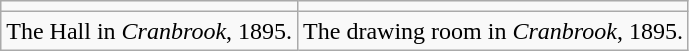<table class="wikitable" border="1">
<tr>
<td></td>
<td></td>
</tr>
<tr>
<td>The Hall in <em>Cranbrook</em>, 1895.</td>
<td>The drawing room in <em>Cranbrook</em>, 1895.</td>
</tr>
</table>
